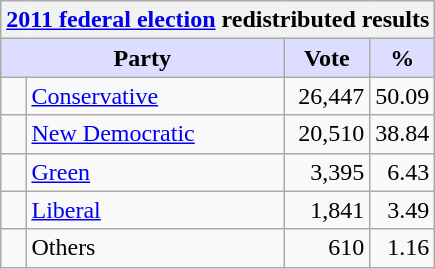<table class="wikitable">
<tr>
<th colspan="4"><a href='#'>2011 federal election</a> redistributed results</th>
</tr>
<tr>
<th style="background:#ddf; width:130px;" colspan="2">Party</th>
<th style="background:#ddf; width:50px;">Vote</th>
<th style="background:#ddf; width:30px;">%</th>
</tr>
<tr>
<td> </td>
<td><a href='#'>Conservative</a></td>
<td align="right">26,447</td>
<td align="right">50.09</td>
</tr>
<tr>
<td> </td>
<td><a href='#'>New Democratic</a></td>
<td align="right">20,510</td>
<td align="right">38.84</td>
</tr>
<tr>
<td> </td>
<td><a href='#'>Green</a></td>
<td align="right">3,395</td>
<td align="right">6.43</td>
</tr>
<tr>
<td> </td>
<td><a href='#'>Liberal</a></td>
<td align="right">1,841</td>
<td align="right">3.49</td>
</tr>
<tr>
<td> </td>
<td>Others</td>
<td align="right">610</td>
<td align="right">1.16</td>
</tr>
</table>
